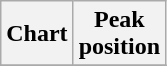<table class="wikitable sortable plainrowheaders" style="text-align:center">
<tr>
<th scope="col">Chart</th>
<th scope="col">Peak<br>position</th>
</tr>
<tr>
</tr>
</table>
